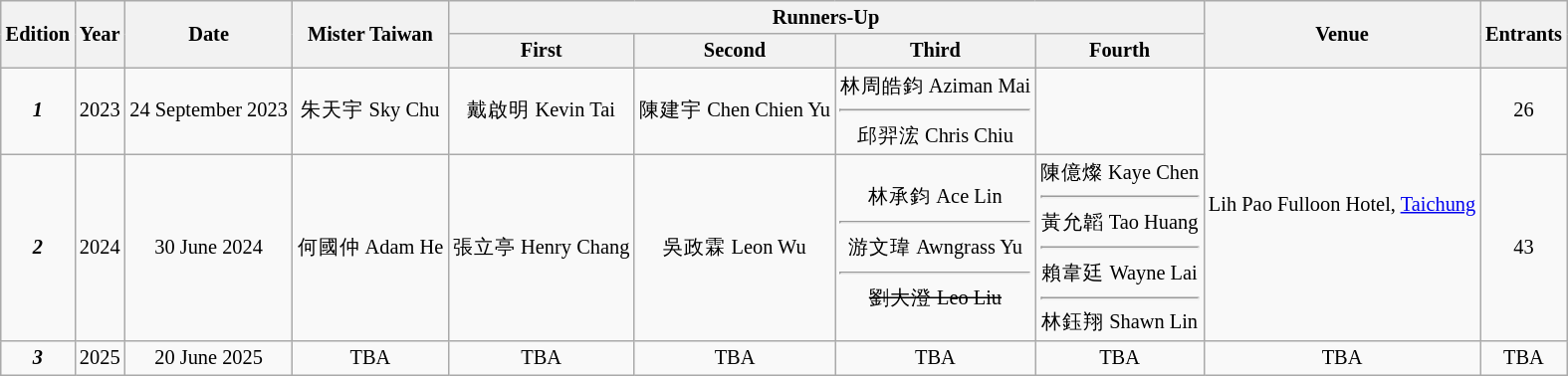<table class="wikitable sortable" style="font-size:85%; text-align:center;">
<tr>
<th rowspan="2">Edition</th>
<th rowspan="2">Year</th>
<th rowspan="2">Date</th>
<th rowspan="2">Mister Taiwan</th>
<th colspan="4">Runners-Up</th>
<th rowspan="2">Venue</th>
<th rowspan="2">Entrants</th>
</tr>
<tr>
<th>First</th>
<th>Second</th>
<th>Third</th>
<th>Fourth</th>
</tr>
<tr>
<td><strong><em>1</em></strong></td>
<td>2023</td>
<td>24 September 2023</td>
<td>朱天宇 Sky Chu</td>
<td>戴啟明 Kevin Tai</td>
<td nowrap>陳建宇 Chen Chien Yu</td>
<td nowrap>林周皓鈞 Aziman Mai<hr>邱羿浤 Chris Chiu</td>
<td></td>
<td rowspan=2>Lih Pao Fulloon Hotel, <a href='#'>Taichung</a></td>
<td>26</td>
</tr>
<tr>
<td><strong><em>2</em></strong></td>
<td>2024</td>
<td>30 June 2024</td>
<td nowrap>何國仲 Adam He</td>
<td nowrap>張立亭 Henry Chang</td>
<td>吳政霖 Leon Wu</td>
<td>林承鈞 Ace Lin<hr>游文瑋 Awngrass Yu<hr><s>劉大澄 Leo Liu</s></td>
<td nowrap>陳億燦 Kaye Chen<hr>黃允韜 Tao Huang<hr>賴韋廷 Wayne Lai<hr>林鈺翔 Shawn Lin</td>
<td>43</td>
</tr>
<tr>
<td><strong><em>3</em></strong></td>
<td>2025</td>
<td>20 June 2025</td>
<td>TBA</td>
<td>TBA</td>
<td>TBA</td>
<td>TBA</td>
<td>TBA</td>
<td>TBA</td>
<td>TBA</td>
</tr>
</table>
